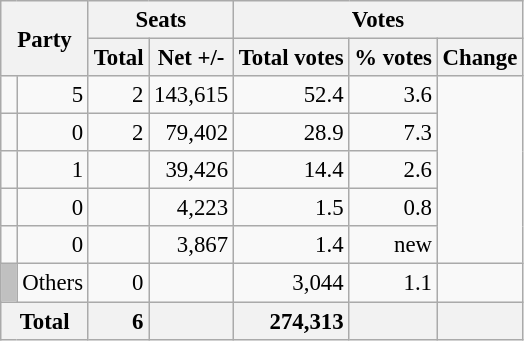<table class="wikitable" style="text-align:right; font-size:95%;">
<tr>
<th colspan="2" rowspan="2">Party</th>
<th colspan="2">Seats</th>
<th colspan="3">Votes</th>
</tr>
<tr>
<th>Total</th>
<th>Net +/-</th>
<th>Total votes</th>
<th>% votes</th>
<th>Change</th>
</tr>
<tr>
<td></td>
<td>5</td>
<td>2</td>
<td>143,615</td>
<td>52.4</td>
<td>3.6</td>
</tr>
<tr>
<td></td>
<td>0</td>
<td>2</td>
<td>79,402</td>
<td>28.9</td>
<td>7.3</td>
</tr>
<tr>
<td></td>
<td>1</td>
<td></td>
<td>39,426</td>
<td>14.4</td>
<td>2.6</td>
</tr>
<tr>
<td></td>
<td>0</td>
<td></td>
<td>4,223</td>
<td>1.5</td>
<td>0.8</td>
</tr>
<tr>
<td></td>
<td>0</td>
<td></td>
<td>3,867</td>
<td>1.4</td>
<td>new</td>
</tr>
<tr>
<td style="background:silver;"> </td>
<td align=left>Others</td>
<td>0</td>
<td></td>
<td>3,044</td>
<td>1.1</td>
<td></td>
</tr>
<tr>
<th colspan="2" style="background:#f2f2f2">Total</th>
<td style="background:#f2f2f2;"><strong>6</strong></td>
<td style="background:#f2f2f2;"></td>
<td style="background:#f2f2f2;"><strong>274,313</strong></td>
<td style="background:#f2f2f2;"></td>
<td style="background:#f2f2f2;"></td>
</tr>
</table>
